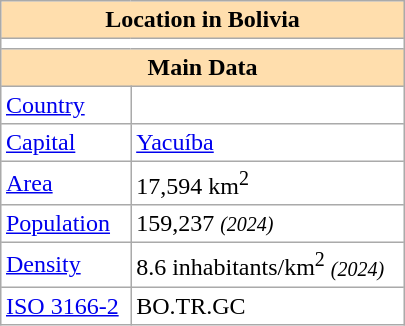<table border=1 align=right cellpadding=3 cellspacing=0 width=270 style="margin: 0 0 1em 1em; border: 1px #aaa solid; border-collapse: collapse;">
<tr>
<th colspan="2" bgcolor="#FFDEAD">Location in Bolivia</th>
</tr>
<tr>
<td colspan="2" align="center" bgcolor="#ffffff"></td>
</tr>
<tr>
<th colspan="2" bgcolor="#FFDEAD">Main Data</th>
</tr>
<tr>
<td><a href='#'>Country</a></td>
<td></td>
</tr>
<tr>
<td><a href='#'>Capital</a></td>
<td><a href='#'>Yacuíba</a></td>
</tr>
<tr>
<td><a href='#'>Area</a></td>
<td>17,594 km<sup>2</sup></td>
</tr>
<tr>
<td><a href='#'>Population</a></td>
<td>159,237 <em><small>(2024)</small></em></td>
</tr>
<tr>
<td><a href='#'>Density</a></td>
<td>8.6 inhabitants/km<sup>2</sup> <em><small>(2024)</small></em></td>
</tr>
<tr>
<td><a href='#'>ISO 3166-2</a></td>
<td>BO.TR.GC</td>
</tr>
</table>
